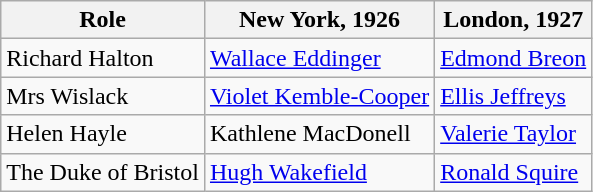<table class="wikitable plainrowheaders" style="text-align: left; margin-right: 0;">
<tr>
<th scope="col">Role</th>
<th scope="col">New York, 1926</th>
<th scope="col">London, 1927</th>
</tr>
<tr>
<td>Richard Halton</td>
<td><a href='#'>Wallace Eddinger</a></td>
<td><a href='#'>Edmond Breon</a></td>
</tr>
<tr>
<td>Mrs Wislack</td>
<td><a href='#'>Violet Kemble-Cooper</a></td>
<td><a href='#'>Ellis Jeffreys</a></td>
</tr>
<tr>
<td>Helen Hayle</td>
<td>Kathlene MacDonell</td>
<td><a href='#'>Valerie Taylor</a></td>
</tr>
<tr>
<td>The Duke of Bristol</td>
<td><a href='#'>Hugh Wakefield</a></td>
<td><a href='#'>Ronald Squire</a></td>
</tr>
</table>
